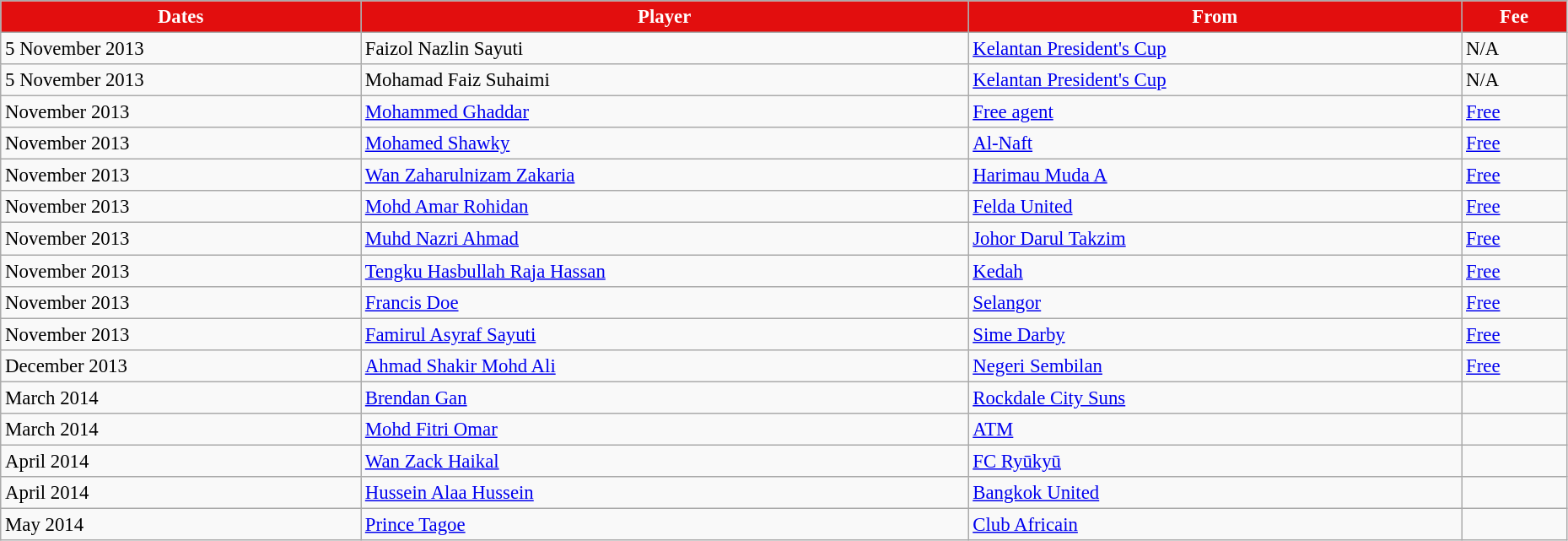<table class="wikitable" style="text-align:center; font-size:95%;width:98%; text-align:left">
<tr>
<th style="background:#e20e0e; color:#ffffff;" scope="col"><strong>Dates</strong></th>
<th style="background:#e20e0e; color:#ffffff;" scope="col"><strong>Player</strong></th>
<th style="background:#e20e0e; color:#ffffff;" scope="col"><strong>From</strong></th>
<th style="background:#e20e0e; color:#ffffff;" scope="col"><strong>Fee</strong></th>
</tr>
<tr>
<td>5 November 2013</td>
<td>  Faizol Nazlin Sayuti</td>
<td>  <a href='#'>Kelantan President's Cup</a></td>
<td>N/A</td>
</tr>
<tr>
<td>5 November 2013</td>
<td>  Mohamad Faiz Suhaimi</td>
<td>  <a href='#'>Kelantan President's Cup</a></td>
<td>N/A</td>
</tr>
<tr>
<td>November 2013</td>
<td> <a href='#'>Mohammed Ghaddar</a></td>
<td><a href='#'>Free agent</a></td>
<td><a href='#'>Free</a></td>
</tr>
<tr>
<td>November 2013</td>
<td> <a href='#'>Mohamed Shawky</a></td>
<td> <a href='#'>Al-Naft</a></td>
<td><a href='#'>Free</a></td>
</tr>
<tr>
<td>November 2013</td>
<td>  <a href='#'>Wan Zaharulnizam Zakaria</a></td>
<td> <a href='#'>Harimau Muda A</a></td>
<td><a href='#'>Free</a></td>
</tr>
<tr>
<td>November 2013</td>
<td>  <a href='#'>Mohd Amar Rohidan</a></td>
<td>  <a href='#'>Felda United</a></td>
<td><a href='#'>Free</a></td>
</tr>
<tr>
<td>November 2013</td>
<td>  <a href='#'>Muhd Nazri Ahmad</a></td>
<td>  <a href='#'>Johor Darul Takzim</a></td>
<td><a href='#'>Free</a></td>
</tr>
<tr>
<td>November 2013</td>
<td>  <a href='#'>Tengku Hasbullah Raja Hassan</a></td>
<td>  <a href='#'>Kedah</a></td>
<td><a href='#'>Free</a></td>
</tr>
<tr>
<td>November 2013</td>
<td> <a href='#'>Francis Doe</a></td>
<td>  <a href='#'>Selangor</a></td>
<td><a href='#'>Free</a></td>
</tr>
<tr>
<td>November 2013</td>
<td>  <a href='#'>Famirul Asyraf Sayuti</a></td>
<td>  <a href='#'>Sime Darby</a></td>
<td><a href='#'>Free</a></td>
</tr>
<tr>
<td>December 2013</td>
<td>  <a href='#'>Ahmad Shakir Mohd Ali</a></td>
<td>  <a href='#'>Negeri Sembilan</a></td>
<td><a href='#'>Free</a></td>
</tr>
<tr>
<td>March 2014</td>
<td>  <a href='#'>Brendan Gan</a></td>
<td> <a href='#'>Rockdale City Suns</a></td>
<td></td>
</tr>
<tr>
<td>March 2014</td>
<td>  <a href='#'>Mohd Fitri Omar</a></td>
<td>  <a href='#'>ATM</a></td>
<td></td>
</tr>
<tr>
<td>April 2014</td>
<td>  <a href='#'>Wan Zack Haikal</a></td>
<td> <a href='#'>FC Ryūkyū</a></td>
<td></td>
</tr>
<tr>
<td>April 2014</td>
<td> <a href='#'>Hussein Alaa Hussein</a></td>
<td> <a href='#'>Bangkok United</a></td>
<td></td>
</tr>
<tr>
<td>May 2014</td>
<td> <a href='#'>Prince Tagoe</a></td>
<td> <a href='#'>Club Africain</a></td>
<td></td>
</tr>
</table>
